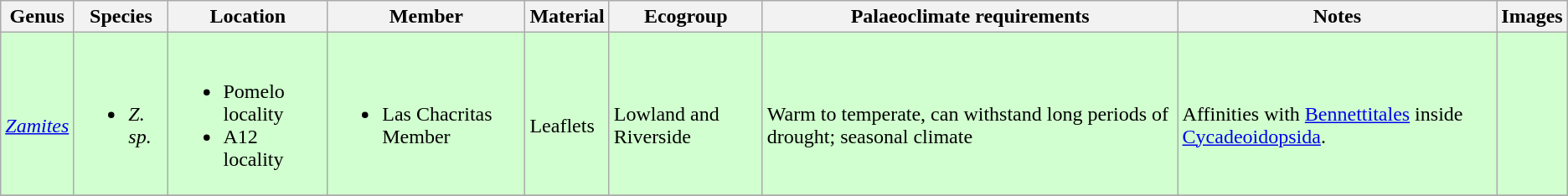<table class="wikitable sortable">
<tr>
<th>Genus</th>
<th>Species</th>
<th>Location</th>
<th>Member</th>
<th>Material</th>
<th>Ecogroup</th>
<th>Palaeoclimate requirements</th>
<th>Notes</th>
<th>Images</th>
</tr>
<tr>
<td style="background:#D1FFCF;"><br><em><a href='#'>Zamites</a></em></td>
<td style="background:#D1FFCF;"><br><ul><li><em>Z. sp.</em></li></ul></td>
<td style="background:#D1FFCF;"><br><ul><li>Pomelo locality</li><li>A12 locality</li></ul></td>
<td style="background:#D1FFCF;"><br><ul><li>Las Chacritas Member</li></ul></td>
<td style="background:#D1FFCF;"><br>Leaflets</td>
<td style="background:#D1FFCF;"><br>Lowland and Riverside</td>
<td style="background:#D1FFCF;"><br>Warm to temperate, can withstand long periods of drought; seasonal climate</td>
<td style="background:#D1FFCF;"><br>Affinities with <a href='#'>Bennettitales</a> inside <a href='#'>Cycadeoidopsida</a>.</td>
<td style="background:#D1FFCF;"><br></td>
</tr>
<tr>
</tr>
</table>
